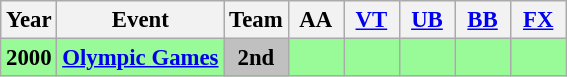<table class="wikitable" style="text-align:center; font-size: 95%;">
<tr>
<th>Year</th>
<th>Event</th>
<th style="width:30px;">Team</th>
<th style="width:30px;">AA</th>
<th style="width:30px;"><a href='#'>VT</a></th>
<th style="width:30px;"><a href='#'>UB</a></th>
<th style="width:30px;"><a href='#'>BB</a></th>
<th style="width:30px;"><a href='#'>FX</a></th>
</tr>
<tr bgcolor=98FB98>
<td rowspan="2"><strong>2000</strong></td>
<td><strong><a href='#'>Olympic Games</a></strong></td>
<td style="background:silver;"><strong>2nd</strong></td>
<td></td>
<td></td>
<td></td>
<td></td>
<td></td>
</tr>
</table>
